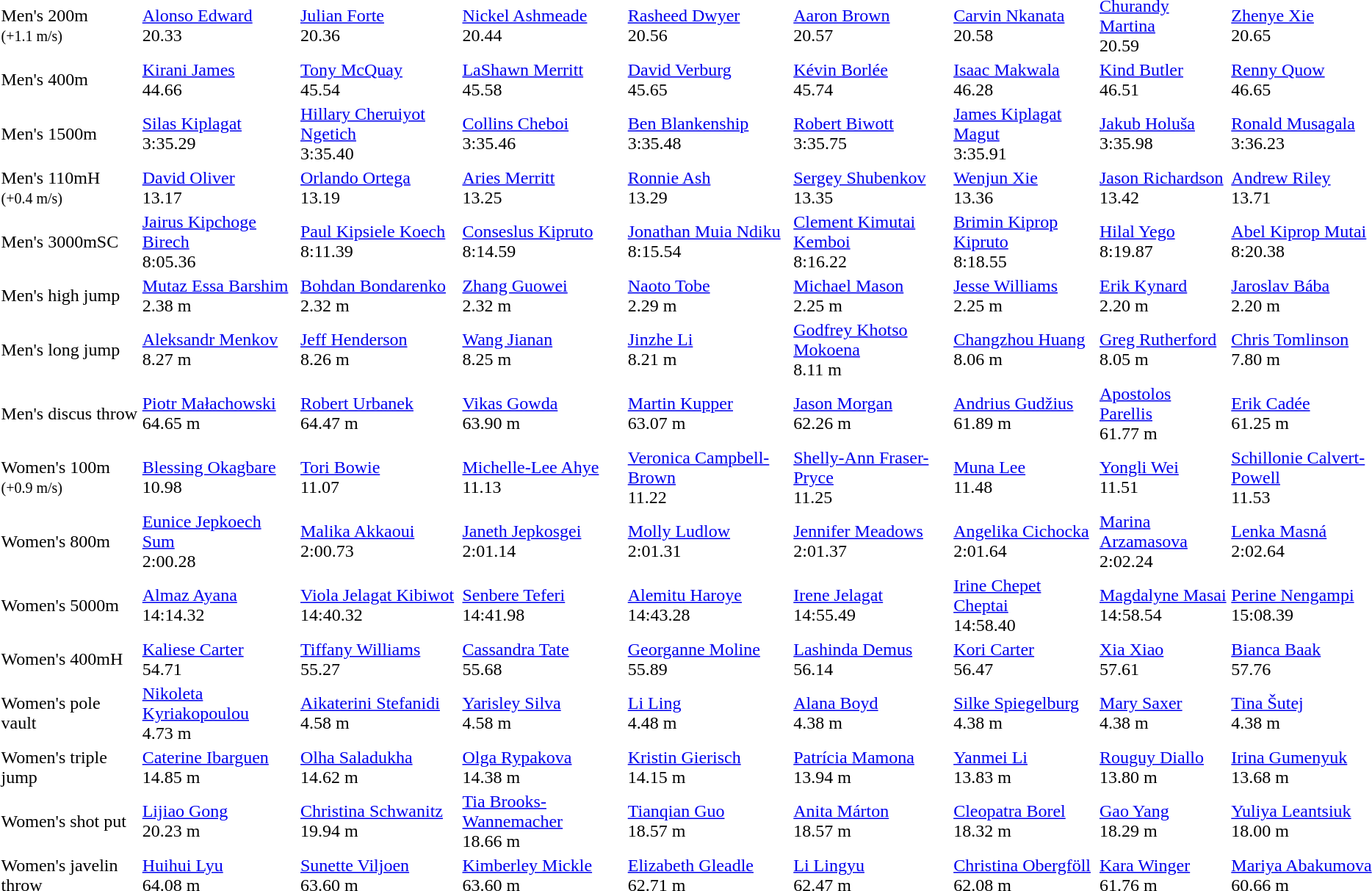<table>
<tr>
<td>Men's 200m<br><small>(+1.1 m/s)</small></td>
<td><a href='#'>Alonso Edward</a><br>  20.33</td>
<td><a href='#'>Julian Forte</a><br>  20.36</td>
<td><a href='#'>Nickel Ashmeade</a><br>  20.44</td>
<td><a href='#'>Rasheed Dwyer</a><br>  20.56</td>
<td><a href='#'>Aaron Brown</a><br>  20.57</td>
<td><a href='#'>Carvin Nkanata</a><br>  20.58</td>
<td><a href='#'>Churandy Martina</a><br>  20.59</td>
<td><a href='#'>Zhenye Xie</a><br>  20.65</td>
</tr>
<tr>
<td>Men's 400m</td>
<td><a href='#'>Kirani James</a><br>  44.66</td>
<td><a href='#'>Tony McQuay</a><br>  45.54</td>
<td><a href='#'>LaShawn Merritt</a><br>  45.58</td>
<td><a href='#'>David Verburg</a><br>  45.65</td>
<td><a href='#'>Kévin Borlée</a><br>  45.74</td>
<td><a href='#'>Isaac Makwala</a><br>  46.28</td>
<td><a href='#'>Kind Butler</a><br>  46.51</td>
<td><a href='#'>Renny Quow</a><br>  46.65</td>
</tr>
<tr>
<td>Men's 1500m</td>
<td><a href='#'>Silas Kiplagat</a><br>  3:35.29</td>
<td><a href='#'>Hillary Cheruiyot Ngetich</a><br>  3:35.40</td>
<td><a href='#'>Collins Cheboi</a><br>  3:35.46</td>
<td><a href='#'>Ben Blankenship</a><br>  3:35.48</td>
<td><a href='#'>Robert Biwott</a><br>  3:35.75</td>
<td><a href='#'>James Kiplagat Magut</a><br>  3:35.91</td>
<td><a href='#'>Jakub Holuša</a><br>  3:35.98</td>
<td><a href='#'>Ronald Musagala</a><br>  3:36.23</td>
</tr>
<tr>
<td>Men's 110mH<br><small>(+0.4 m/s)</small></td>
<td><a href='#'>David Oliver</a><br>  13.17</td>
<td><a href='#'>Orlando Ortega</a><br>  13.19</td>
<td><a href='#'>Aries Merritt</a><br>  13.25</td>
<td><a href='#'>Ronnie Ash</a><br>  13.29</td>
<td><a href='#'>Sergey Shubenkov</a><br>  13.35</td>
<td><a href='#'>Wenjun Xie</a><br>  13.36</td>
<td><a href='#'>Jason Richardson</a><br>  13.42</td>
<td><a href='#'>Andrew Riley</a><br>  13.71</td>
</tr>
<tr>
<td>Men's 3000mSC</td>
<td><a href='#'>Jairus Kipchoge Birech</a><br>  8:05.36</td>
<td><a href='#'>Paul Kipsiele Koech</a><br>  8:11.39</td>
<td><a href='#'>Conseslus Kipruto</a><br>  8:14.59</td>
<td><a href='#'>Jonathan Muia Ndiku</a><br>  8:15.54</td>
<td><a href='#'>Clement Kimutai Kemboi</a><br>  8:16.22</td>
<td><a href='#'>Brimin Kiprop Kipruto</a><br>  8:18.55</td>
<td><a href='#'>Hilal Yego</a><br>  8:19.87</td>
<td><a href='#'>Abel Kiprop Mutai</a><br>  8:20.38</td>
</tr>
<tr>
<td>Men's high jump</td>
<td><a href='#'>Mutaz Essa Barshim</a><br>  2.38 m</td>
<td><a href='#'>Bohdan Bondarenko</a><br>  2.32 m</td>
<td><a href='#'>Zhang Guowei</a><br>  2.32 m</td>
<td><a href='#'>Naoto Tobe</a><br>  2.29 m</td>
<td><a href='#'>Michael Mason</a><br>  2.25 m</td>
<td><a href='#'>Jesse Williams</a><br>  2.25 m</td>
<td><a href='#'>Erik Kynard</a><br>  2.20 m</td>
<td><a href='#'>Jaroslav Bába</a><br>  2.20 m</td>
</tr>
<tr>
<td>Men's long jump</td>
<td><a href='#'>Aleksandr Menkov</a><br>  8.27 m</td>
<td><a href='#'>Jeff Henderson</a><br>  8.26 m</td>
<td><a href='#'>Wang Jianan</a><br>  8.25 m</td>
<td><a href='#'>Jinzhe Li</a><br>  8.21 m</td>
<td><a href='#'>Godfrey Khotso Mokoena</a><br>  8.11 m</td>
<td><a href='#'>Changzhou Huang</a><br>  8.06 m</td>
<td><a href='#'>Greg Rutherford</a><br>  8.05 m</td>
<td><a href='#'>Chris Tomlinson</a><br>  7.80 m</td>
</tr>
<tr>
<td>Men's discus throw</td>
<td><a href='#'>Piotr Małachowski</a><br>  64.65 m</td>
<td><a href='#'>Robert Urbanek</a><br>  64.47 m</td>
<td><a href='#'>Vikas Gowda</a><br>  63.90 m</td>
<td><a href='#'>Martin Kupper</a><br>  63.07 m</td>
<td><a href='#'>Jason Morgan</a><br>  62.26 m</td>
<td><a href='#'>Andrius Gudžius</a><br>  61.89 m</td>
<td><a href='#'>Apostolos Parellis</a><br>  61.77 m</td>
<td><a href='#'>Erik Cadée</a><br>  61.25 m</td>
</tr>
<tr>
<td>Women's 100m<br><small>(+0.9 m/s)</small></td>
<td><a href='#'>Blessing Okagbare</a><br>  10.98</td>
<td><a href='#'>Tori Bowie</a><br>  11.07</td>
<td><a href='#'>Michelle-Lee Ahye</a><br>  11.13</td>
<td><a href='#'>Veronica Campbell-Brown</a><br>  11.22</td>
<td><a href='#'>Shelly-Ann Fraser-Pryce</a><br>  11.25</td>
<td><a href='#'>Muna Lee</a><br>  11.48</td>
<td><a href='#'>Yongli Wei</a><br>  11.51</td>
<td><a href='#'>Schillonie Calvert-Powell</a><br>  11.53</td>
</tr>
<tr>
<td>Women's 800m</td>
<td><a href='#'>Eunice Jepkoech Sum</a><br>  2:00.28</td>
<td><a href='#'>Malika Akkaoui</a><br>  2:00.73</td>
<td><a href='#'>Janeth Jepkosgei</a><br>  2:01.14</td>
<td><a href='#'>Molly Ludlow</a><br>  2:01.31</td>
<td><a href='#'>Jennifer Meadows</a><br>  2:01.37</td>
<td><a href='#'>Angelika Cichocka</a><br>  2:01.64</td>
<td><a href='#'>Marina Arzamasova</a><br>  2:02.24</td>
<td><a href='#'>Lenka Masná</a><br>  2:02.64</td>
</tr>
<tr>
<td>Women's 5000m</td>
<td><a href='#'>Almaz Ayana</a><br>  14:14.32</td>
<td><a href='#'>Viola Jelagat Kibiwot</a><br>  14:40.32</td>
<td><a href='#'>Senbere Teferi</a><br>  14:41.98</td>
<td><a href='#'>Alemitu Haroye</a><br>  14:43.28</td>
<td><a href='#'>Irene Jelagat</a><br>  14:55.49</td>
<td><a href='#'>Irine Chepet Cheptai</a><br>  14:58.40</td>
<td><a href='#'>Magdalyne Masai</a><br>  14:58.54</td>
<td><a href='#'>Perine Nengampi</a><br>  15:08.39</td>
</tr>
<tr>
<td>Women's 400mH</td>
<td><a href='#'>Kaliese Carter</a><br>  54.71</td>
<td><a href='#'>Tiffany Williams</a><br>  55.27</td>
<td><a href='#'>Cassandra Tate</a><br>  55.68</td>
<td><a href='#'>Georganne Moline</a><br>  55.89</td>
<td><a href='#'>Lashinda Demus</a><br>  56.14</td>
<td><a href='#'>Kori Carter</a><br>  56.47</td>
<td><a href='#'>Xia Xiao</a><br>  57.61</td>
<td><a href='#'>Bianca Baak</a><br>  57.76</td>
</tr>
<tr>
<td>Women's pole vault</td>
<td><a href='#'>Nikoleta Kyriakopoulou</a><br>  4.73 m</td>
<td><a href='#'>Aikaterini Stefanidi</a><br>  4.58 m</td>
<td><a href='#'>Yarisley Silva</a><br>  4.58 m</td>
<td><a href='#'>Li Ling</a><br>  4.48 m</td>
<td><a href='#'>Alana Boyd</a><br>  4.38 m</td>
<td><a href='#'>Silke Spiegelburg</a><br>  4.38 m</td>
<td><a href='#'>Mary Saxer</a><br>  4.38 m</td>
<td><a href='#'>Tina Šutej</a><br>  4.38 m</td>
</tr>
<tr>
<td>Women's triple jump</td>
<td><a href='#'>Caterine Ibarguen</a><br>  14.85 m</td>
<td><a href='#'>Olha Saladukha</a><br>  14.62 m</td>
<td><a href='#'>Olga Rypakova</a><br>  14.38 m</td>
<td><a href='#'>Kristin Gierisch</a><br>  14.15 m</td>
<td><a href='#'>Patrícia Mamona</a><br>  13.94 m</td>
<td><a href='#'>Yanmei Li</a><br>  13.83 m</td>
<td><a href='#'>Rouguy Diallo</a><br>  13.80 m</td>
<td><a href='#'>Irina Gumenyuk</a><br>  13.68 m</td>
</tr>
<tr>
<td>Women's shot put</td>
<td><a href='#'>Lijiao Gong</a><br>  20.23 m</td>
<td><a href='#'>Christina Schwanitz</a><br>  19.94 m</td>
<td><a href='#'>Tia Brooks-Wannemacher</a><br>  18.66 m</td>
<td><a href='#'>Tianqian Guo</a><br>  18.57 m</td>
<td><a href='#'>Anita Márton</a><br>  18.57 m</td>
<td><a href='#'>Cleopatra Borel</a><br>  18.32 m</td>
<td><a href='#'>Gao Yang</a><br>  18.29 m</td>
<td><a href='#'>Yuliya Leantsiuk</a><br>  18.00 m</td>
</tr>
<tr>
<td>Women's javelin throw</td>
<td><a href='#'>Huihui Lyu</a><br>  64.08 m</td>
<td><a href='#'>Sunette Viljoen</a><br>  63.60 m</td>
<td><a href='#'>Kimberley Mickle</a><br>  63.60 m</td>
<td><a href='#'>Elizabeth Gleadle</a><br>  62.71 m</td>
<td><a href='#'>Li Lingyu</a><br>  62.47 m</td>
<td><a href='#'>Christina Obergföll</a><br>  62.08 m</td>
<td><a href='#'>Kara Winger</a><br>  61.76 m</td>
<td><a href='#'>Mariya Abakumova</a><br>  60.66 m</td>
</tr>
</table>
